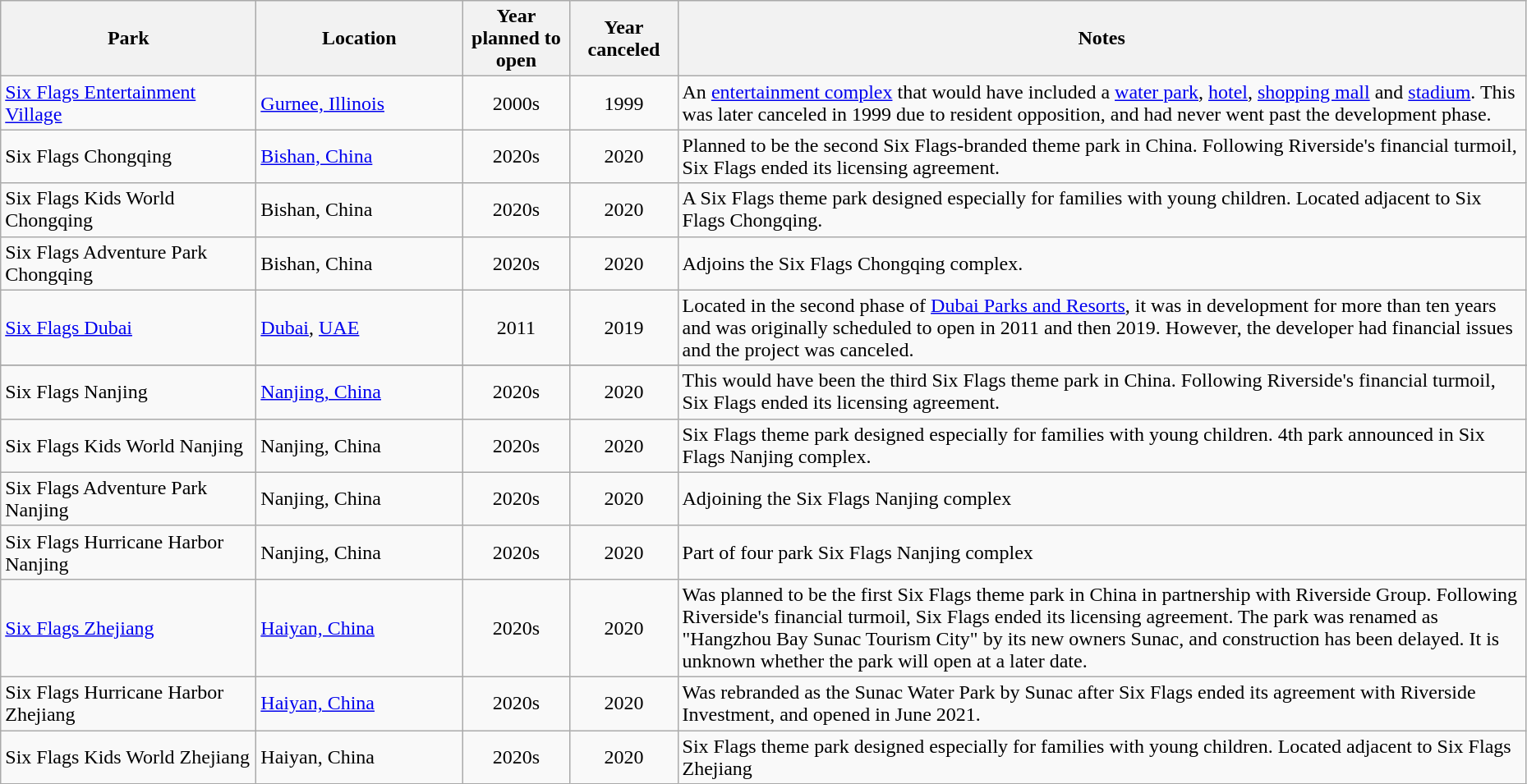<table class="wikitable sortable" style="width:98%;">
<tr>
<th style="width:200px;">Park</th>
<th style="width:160px;">Location</th>
<th style="width:80px;">Year planned to open</th>
<th style="width:80px;">Year canceled</th>
<th>Notes</th>
</tr>
<tr>
<td><a href='#'>Six Flags Entertainment Village</a></td>
<td><a href='#'>Gurnee, Illinois</a></td>
<td style="text-align:center">2000s</td>
<td style="text-align:center">1999</td>
<td>An <a href='#'>entertainment complex</a> that would have included a <a href='#'>water park</a>, <a href='#'>hotel</a>, <a href='#'>shopping mall</a> and <a href='#'>stadium</a>. This was later canceled in 1999 due to resident opposition, and had never went past the development phase.</td>
</tr>
<tr>
<td>Six Flags Chongqing</td>
<td><a href='#'>Bishan, China</a></td>
<td style="text-align:center">2020s</td>
<td style="text-align:center">2020</td>
<td>Planned to be the second Six Flags-branded theme park in China. Following Riverside's financial turmoil, Six Flags ended its licensing agreement.</td>
</tr>
<tr>
<td>Six Flags Kids World Chongqing</td>
<td>Bishan, China</td>
<td style="text-align:center">2020s</td>
<td style="text-align:center">2020</td>
<td>A Six Flags theme park designed especially for families with young children. Located adjacent to Six Flags Chongqing.</td>
</tr>
<tr>
<td>Six Flags Adventure Park Chongqing</td>
<td>Bishan, China</td>
<td style="text-align:center">2020s</td>
<td style="text-align:center">2020</td>
<td>Adjoins the Six Flags Chongqing complex.</td>
</tr>
<tr>
<td><a href='#'>Six Flags Dubai</a></td>
<td><a href='#'>Dubai</a>, <a href='#'>UAE</a></td>
<td style="text-align:center">2011</td>
<td style="text-align:center">2019</td>
<td>Located in the second phase of <a href='#'>Dubai Parks and Resorts</a>, it was in development for more than ten years and was originally scheduled to open in 2011 and then 2019. However, the developer had financial issues and the project was canceled.</td>
</tr>
<tr>
</tr>
<tr>
<td>Six Flags Nanjing</td>
<td><a href='#'>Nanjing, China</a></td>
<td style="text-align:center">2020s</td>
<td style="text-align:center">2020</td>
<td>This would have been the third Six Flags theme park in China. Following Riverside's financial turmoil, Six Flags ended its licensing agreement.</td>
</tr>
<tr>
<td>Six Flags Kids World Nanjing</td>
<td>Nanjing, China</td>
<td style="text-align:center">2020s</td>
<td style="text-align:center">2020</td>
<td>Six Flags theme park designed especially for families with young children. 4th park announced in Six Flags Nanjing complex.</td>
</tr>
<tr>
<td>Six Flags Adventure Park Nanjing</td>
<td>Nanjing, China</td>
<td style="text-align:center">2020s</td>
<td style="text-align:center">2020</td>
<td>Adjoining the Six Flags Nanjing complex</td>
</tr>
<tr>
<td>Six Flags Hurricane Harbor Nanjing</td>
<td>Nanjing, China</td>
<td style="text-align:center">2020s</td>
<td style="text-align:center">2020</td>
<td>Part of four park Six Flags Nanjing complex</td>
</tr>
<tr>
<td><a href='#'>Six Flags Zhejiang</a></td>
<td><a href='#'>Haiyan, China</a></td>
<td style="text-align:center">2020s</td>
<td style="text-align:center">2020</td>
<td>Was planned to be the first Six Flags theme park in China in partnership with Riverside Group. Following Riverside's financial turmoil, Six Flags ended its licensing agreement. The park was renamed as "Hangzhou Bay Sunac Tourism City" by its new owners Sunac, and construction has been delayed. It is unknown whether the park will open at a later date.</td>
</tr>
<tr>
<td>Six Flags Hurricane Harbor Zhejiang</td>
<td><a href='#'>Haiyan, China</a></td>
<td style="text-align:center">2020s</td>
<td style="text-align:center">2020</td>
<td>Was rebranded as the Sunac Water Park by Sunac after Six Flags ended its agreement with Riverside Investment, and opened in June 2021.</td>
</tr>
<tr>
<td>Six Flags Kids World Zhejiang</td>
<td>Haiyan, China</td>
<td style="text-align:center">2020s</td>
<td style="text-align:center">2020</td>
<td>Six Flags theme park designed especially for families with young children. Located adjacent to Six Flags Zhejiang</td>
</tr>
</table>
